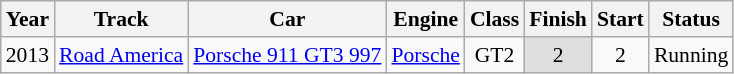<table class="wikitable" style="text-align:center; font-size:90%">
<tr>
<th>Year</th>
<th>Track</th>
<th>Car</th>
<th>Engine</th>
<th>Class</th>
<th>Finish</th>
<th>Start</th>
<th>Status</th>
</tr>
<tr>
<td>2013</td>
<td><a href='#'>Road America</a></td>
<td><a href='#'>Porsche 911 GT3 997</a></td>
<td><a href='#'>Porsche</a></td>
<td>GT2</td>
<td style="background:#DFDFDF;">2</td>
<td>2</td>
<td>Running</td>
</tr>
</table>
